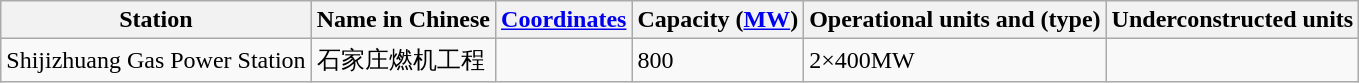<table class="wikitable sortable">
<tr>
<th>Station</th>
<th>Name in Chinese</th>
<th><a href='#'>Coordinates</a></th>
<th>Capacity (<a href='#'>MW</a>)</th>
<th>Operational units and (type)</th>
<th>Underconstructed units</th>
</tr>
<tr>
<td>Shijizhuang Gas Power Station</td>
<td>石家庄燃机工程</td>
<td></td>
<td>800</td>
<td>2×400MW</td>
<td></td>
</tr>
</table>
